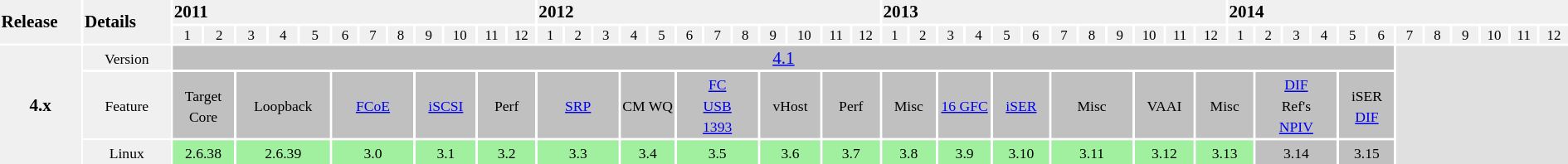<table style="font-size:88%; width:100%;">
<tr style="background:#f0f0f0;">
<td rowspan="2" style="width:2%;"><strong>Release</strong></td>
<td rowspan="2" style="width:3%;"><strong>Details</strong></td>
<td colspan="12" style="width:19%;"><strong>2011</strong></td>
<td colspan="12" style="width:19%;"><strong>2012</strong></td>
<td colspan="12" style="width:19%;"><strong>2013</strong></td>
<td colspan="12" style="width:19%;"><strong>2014</strong></td>
</tr>
<tr style="text-align:center; background:#f0f0f0; font-size:80%;">
<td width=1%>1</td>
<td width=1%>2</td>
<td width=1%>3</td>
<td width=1%>4</td>
<td width=1%>5</td>
<td width=1%>6</td>
<td width=1%>7</td>
<td width=1%>8</td>
<td width=1%>9</td>
<td width=1%>10</td>
<td width=1%>11</td>
<td width=1%>12</td>
<td width=1%>1</td>
<td width=1%>2</td>
<td width=1%>3</td>
<td width=1%>4</td>
<td width=1%>5</td>
<td width=1%>6</td>
<td width=1%>7</td>
<td width=1%>8</td>
<td width=1%>9</td>
<td width=1%>10</td>
<td width=1%>11</td>
<td width=1%>12</td>
<td width=1%>1</td>
<td width=1%>2</td>
<td width=1%>3</td>
<td width=1%>4</td>
<td width=1%>5</td>
<td width=1%>6</td>
<td width=1%>7</td>
<td width=1%>8</td>
<td width=1%>9</td>
<td width=1%>10</td>
<td width=1%>11</td>
<td width=1%>12</td>
<td width=1%>1</td>
<td width=1%>2</td>
<td width=1%>3</td>
<td width=1%>4</td>
<td width=1%>5</td>
<td width=1%>6</td>
<td width=1%>7</td>
<td width=1%>8</td>
<td width=1%>9</td>
<td width=1%>10</td>
<td width=1%>11</td>
<td width=1%>12<br></td>
</tr>
<tr style="background:#e0e0e0; text-align:center;">
<td rowspan="3" style="background:#f0f0f0;"><strong>4.x</strong><br></td>
<td style="background:#f0f0f0;"><small>Version</small><br></td>
<td colspan="42" style="background:silver;"><a href='#'>4.1</a><br></td>
<td rowspan=3 colspan=14></td>
</tr>
<tr style="background:#e0e0e0; text-align:center;">
<td style="background:#f0f0f0;"><small>Feature</small></td>
<td colspan="2" style="background:silver;"><small>Target Core</small></td>
<td colspan="3" style="background:silver;"><small>Loopback</small></td>
<td colspan="3" style="background:silver;"><small><a href='#'>FCoE</a></small></td>
<td colspan="2" style="background:silver;"><small><a href='#'>iSCSI</a></small></td>
<td colspan="2" style="background:silver;"><small>Perf</small></td>
<td colspan="3" style="background:silver;"><small><a href='#'>SRP</a><br></small></td>
<td colspan="2" style="background:silver;"><small>CM WQ</small></td>
<td colspan="3" style="background:silver;"><small><a href='#'>FC</a><br><a href='#'>USB</a><br><a href='#'>1393</a></small></td>
<td colspan="2" style="background:silver;"><small>vHost</small></td>
<td colspan="2" style="background:silver;"><small>Perf</small></td>
<td colspan="2" style="background:silver;"><small>Misc</small></td>
<td colspan="2" style="background:silver;"><small><a href='#'>16 GFC</a></small></td>
<td colspan="2" style="background:silver;"><small><a href='#'>iSER</a></small></td>
<td colspan="3" style="background:silver;"><small>Misc</small></td>
<td colspan="2" style="background:silver;"><small>VAAI</small></td>
<td colspan="2" style="background:silver;"><small>Misc</small></td>
<td colspan="3" style="background:silver;"><small><a href='#'>DIF</a><br>Ref's<br><a href='#'>NPIV</a></small></td>
<td colspan="2" style="background:silver;"><small>iSER <a href='#'>DIF</a></small></td>
</tr>
<tr style="background:#e0e0e0; text-align:center;">
<td style="background:#f0f0f0;"><small>Linux</small></td>
<td colspan="2" style="background:#a0f0a0;"><small>2.6.38</small></td>
<td colspan="3" style="background:#a0f0a0;"><small>2.6.39</small></td>
<td colspan="3" style="background:#a0f0a0;"><small>3.0</small></td>
<td colspan="2" style="background:#a0f0a0;"><small>3.1</small></td>
<td colspan="2" style="background:#a0f0a0;"><small>3.2</small></td>
<td colspan="3" style="background:#a0f0a0;"><small>3.3</small></td>
<td colspan="2" style="background:#a0f0a0;"><small>3.4</small></td>
<td colspan="3" style="background:#a0f0a0;"><small>3.5</small></td>
<td colspan="2" style="background:#a0f0a0;"><small>3.6</small></td>
<td colspan="2" style="background:#a0f0a0;"><small>3.7</small></td>
<td colspan="2" style="background:#a0f0a0;"><small>3.8</small></td>
<td colspan="2" style="background:#a0f0a0;"><small>3.9</small></td>
<td colspan="2" style="background:#a0f0a0;"><small>3.10</small></td>
<td colspan="3" style="background:#a0f0a0;"><small>3.11</small></td>
<td colspan="2" style="background:#a0f0a0;"><small>3.12</small></td>
<td colspan="2" style="background:#a0f0a0;"><small>3.13</small></td>
<td colspan="3" style="background:silver;"><small>3.14</small></td>
<td colspan="2" style="background:silver;"><small>3.15</small></td>
</tr>
</table>
